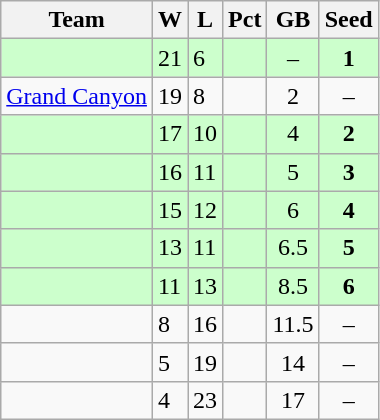<table class=wikitable>
<tr>
<th>Team</th>
<th>W</th>
<th>L</th>
<th>Pct</th>
<th>GB</th>
<th>Seed</th>
</tr>
<tr bgcolor="#ccffcc">
<td></td>
<td>21</td>
<td>6</td>
<td></td>
<td style="text-align:center;">–</td>
<td style="text-align:center;"><strong>1</strong></td>
</tr>
<tr>
<td><a href='#'>Grand Canyon</a></td>
<td>19</td>
<td>8</td>
<td></td>
<td style="text-align:center;">2</td>
<td style="text-align:center;">–</td>
</tr>
<tr bgcolor="#ccffcc">
<td></td>
<td>17</td>
<td>10</td>
<td></td>
<td style="text-align:center;">4</td>
<td style="text-align:center;"><strong>2</strong></td>
</tr>
<tr bgcolor="#ccffcc">
<td></td>
<td>16</td>
<td>11</td>
<td></td>
<td style="text-align:center;">5</td>
<td style="text-align:center;"><strong>3</strong></td>
</tr>
<tr bgcolor="#ccffcc">
<td></td>
<td>15</td>
<td>12</td>
<td></td>
<td style="text-align:center;">6</td>
<td style="text-align:center;"><strong>4</strong></td>
</tr>
<tr bgcolor="#ccffcc">
<td></td>
<td>13</td>
<td>11</td>
<td></td>
<td style="text-align:center;">6.5</td>
<td style="text-align:center;"><strong>5</strong></td>
</tr>
<tr bgcolor="#ccffcc">
<td></td>
<td>11</td>
<td>13</td>
<td></td>
<td style="text-align:center;">8.5</td>
<td style="text-align:center;"><strong>6</strong></td>
</tr>
<tr>
<td></td>
<td>8</td>
<td>16</td>
<td></td>
<td style="text-align:center;">11.5</td>
<td style="text-align:center;">–</td>
</tr>
<tr>
<td></td>
<td>5</td>
<td>19</td>
<td></td>
<td style="text-align:center;">14</td>
<td style="text-align:center;">–</td>
</tr>
<tr>
<td></td>
<td>4</td>
<td>23</td>
<td></td>
<td style="text-align:center;">17</td>
<td style="text-align:center;">–</td>
</tr>
</table>
